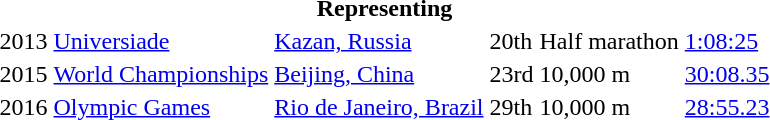<table>
<tr>
<th colspan="6">Representing </th>
</tr>
<tr>
<td>2013</td>
<td><a href='#'>Universiade</a></td>
<td><a href='#'>Kazan, Russia</a></td>
<td>20th</td>
<td>Half marathon</td>
<td><a href='#'>1:08:25</a></td>
</tr>
<tr>
<td>2015</td>
<td><a href='#'>World Championships</a></td>
<td><a href='#'>Beijing, China</a></td>
<td>23rd</td>
<td>10,000 m</td>
<td><a href='#'>30:08.35</a></td>
</tr>
<tr>
<td>2016</td>
<td><a href='#'>Olympic Games</a></td>
<td><a href='#'>Rio de Janeiro, Brazil</a></td>
<td>29th</td>
<td>10,000 m</td>
<td><a href='#'>28:55.23</a></td>
</tr>
</table>
